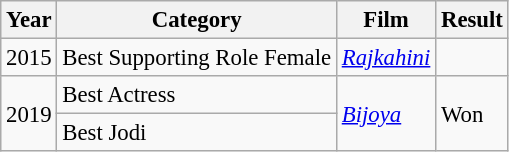<table class="wikitable" style="font-size: 95%;">
<tr>
<th>Year</th>
<th>Category</th>
<th>Film</th>
<th>Result</th>
</tr>
<tr>
<td>2015</td>
<td>Best Supporting Role Female</td>
<td><em><a href='#'>Rajkahini</a></em></td>
<td></td>
</tr>
<tr>
<td rowspan="2">2019</td>
<td>Best Actress</td>
<td rowspan="2"><em><a href='#'>Bijoya</a></em></td>
<td rowspan="2">Won</td>
</tr>
<tr>
<td>Best Jodi</td>
</tr>
</table>
